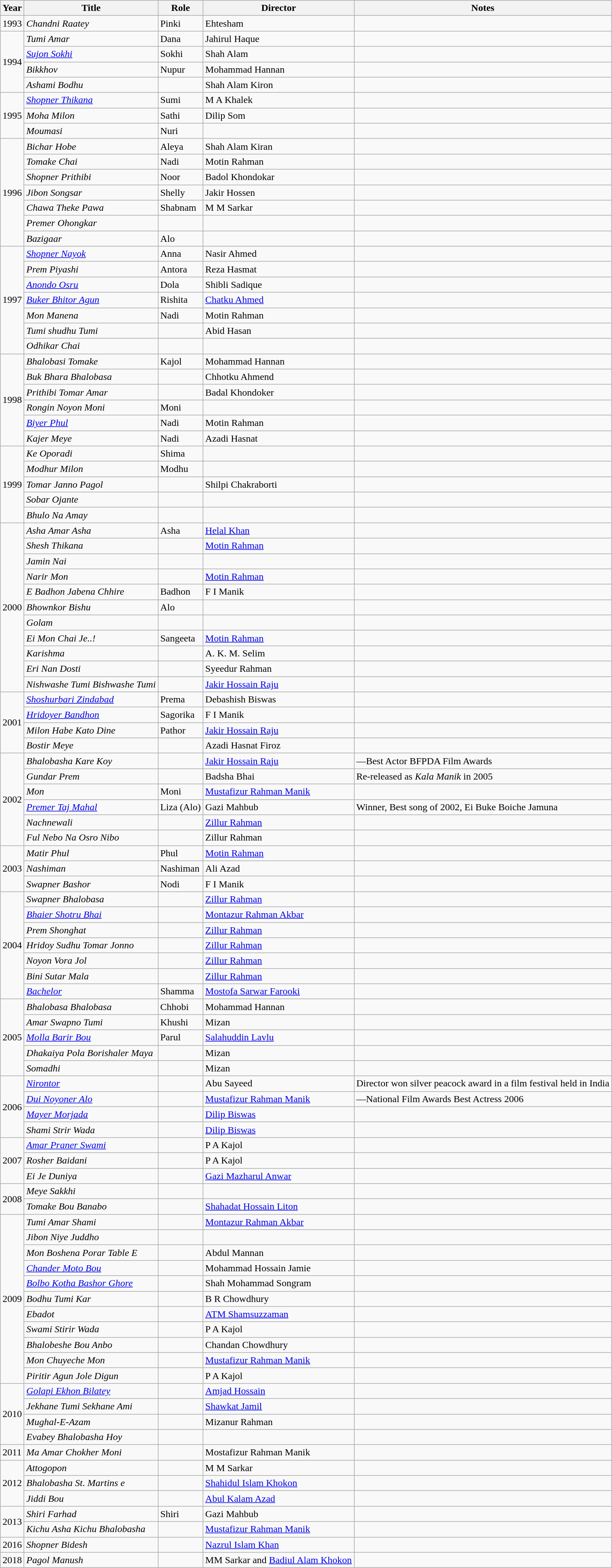<table class="wikitable sortable">
<tr>
<th scope="col">Year</th>
<th scope="col">Title</th>
<th scope="col">Role</th>
<th scope="col">Director</th>
<th scope="col" class="unsortable">Notes</th>
</tr>
<tr>
<td>1993</td>
<td><em>Chandni Raatey</em></td>
<td>Pinki</td>
<td>Ehtesham</td>
<td></td>
</tr>
<tr>
<td rowspan="4">1994</td>
<td><em>Tumi Amar</em></td>
<td>Dana</td>
<td>Jahirul Haque</td>
<td></td>
</tr>
<tr>
<td><em><a href='#'>Sujon Sokhi</a></em></td>
<td>Sokhi</td>
<td>Shah Alam</td>
<td></td>
</tr>
<tr>
<td><em>Bikkhov</em></td>
<td>Nupur</td>
<td>Mohammad Hannan</td>
<td></td>
</tr>
<tr>
<td><em>Ashami Bodhu</em></td>
<td></td>
<td>Shah Alam Kiron</td>
<td></td>
</tr>
<tr>
<td rowspan="3">1995</td>
<td><em><a href='#'>Shopner Thikana</a></em></td>
<td>Sumi</td>
<td>M A Khalek</td>
<td></td>
</tr>
<tr>
<td><em>Moha Milon</em></td>
<td>Sathi</td>
<td>Dilip Som</td>
<td></td>
</tr>
<tr>
<td><em>Moumasi</em></td>
<td>Nuri</td>
<td></td>
<td></td>
</tr>
<tr>
<td rowspan="7">1996</td>
<td><em>Bichar Hobe</em></td>
<td>Aleya</td>
<td>Shah Alam Kiran</td>
<td></td>
</tr>
<tr>
<td><em>Tomake Chai</em></td>
<td>Nadi</td>
<td>Motin Rahman</td>
</tr>
<tr>
<td><em>Shopner Prithibi</em></td>
<td>Noor</td>
<td>Badol Khondokar</td>
<td></td>
</tr>
<tr>
<td><em>Jibon Songsar</em></td>
<td>Shelly</td>
<td>Jakir Hossen</td>
<td></td>
</tr>
<tr>
<td><em>Chawa Theke Pawa</em></td>
<td>Shabnam</td>
<td>M M Sarkar</td>
<td></td>
</tr>
<tr>
<td><em>Premer Ohongkar</em></td>
<td></td>
<td></td>
<td></td>
</tr>
<tr>
<td><em>Bazigaar</em></td>
<td>Alo</td>
<td></td>
<td></td>
</tr>
<tr>
<td rowspan="7">1997</td>
<td><em><a href='#'>Shopner Nayok</a></em></td>
<td>Anna</td>
<td>Nasir Ahmed</td>
<td></td>
</tr>
<tr>
<td><em>Prem Piyashi</em></td>
<td>Antora</td>
<td>Reza Hasmat</td>
<td></td>
</tr>
<tr>
<td><em><a href='#'>Anondo Osru</a></em></td>
<td>Dola</td>
<td>Shibli Sadique</td>
<td></td>
</tr>
<tr>
<td><em><a href='#'>Buker Bhitor Agun</a></em></td>
<td>Rishita</td>
<td><a href='#'>Chatku Ahmed</a></td>
<td></td>
</tr>
<tr>
<td><em>Mon Manena</em></td>
<td>Nadi</td>
<td>Motin Rahman</td>
<td></td>
</tr>
<tr>
<td><em>Tumi shudhu Tumi</em></td>
<td></td>
<td>Abid Hasan</td>
<td></td>
</tr>
<tr>
<td><em>Odhikar Chai</em></td>
<td></td>
<td></td>
<td></td>
</tr>
<tr>
<td rowspan="6">1998</td>
<td><em>Bhalobasi Tomake</em></td>
<td>Kajol</td>
<td>Mohammad Hannan</td>
<td></td>
</tr>
<tr>
<td><em>Buk Bhara Bhalobasa</em></td>
<td></td>
<td>Chhotku Ahmend</td>
<td></td>
</tr>
<tr>
<td><em>Prithibi Tomar Amar</em></td>
<td></td>
<td>Badal Khondoker</td>
<td></td>
</tr>
<tr>
<td><em>Rongin Noyon Moni</em></td>
<td>Moni</td>
<td></td>
<td></td>
</tr>
<tr>
<td><em><a href='#'>Biyer Phul</a></em></td>
<td>Nadi</td>
<td>Motin Rahman</td>
<td></td>
</tr>
<tr>
<td><em>Kajer Meye</em></td>
<td>Nadi</td>
<td>Azadi Hasnat</td>
<td></td>
</tr>
<tr>
<td rowspan="5">1999</td>
<td><em>Ke Oporadi</em></td>
<td>Shima</td>
<td></td>
<td></td>
</tr>
<tr>
<td><em>Modhur Milon</em></td>
<td>Modhu</td>
<td></td>
<td></td>
</tr>
<tr>
<td><em>Tomar Janno Pagol</em></td>
<td></td>
<td>Shilpi Chakraborti</td>
<td></td>
</tr>
<tr>
<td><em>Sobar Ojante</em></td>
<td></td>
<td></td>
<td></td>
</tr>
<tr>
<td><em>Bhulo Na Amay</em></td>
<td></td>
<td></td>
<td></td>
</tr>
<tr>
<td rowspan="11">2000</td>
<td><em>Asha Amar Asha</em></td>
<td>Asha</td>
<td><a href='#'>Helal Khan</a></td>
<td></td>
</tr>
<tr>
<td><em>Shesh Thikana</em></td>
<td></td>
<td><a href='#'>Motin Rahman</a></td>
<td></td>
</tr>
<tr>
<td><em>Jamin Nai</em></td>
<td></td>
<td></td>
<td></td>
</tr>
<tr>
<td><em>Narir Mon</em></td>
<td></td>
<td><a href='#'>Motin Rahman</a></td>
<td></td>
</tr>
<tr>
<td><em>E Badhon Jabena Chhire</em></td>
<td>Badhon</td>
<td>F I Manik</td>
<td></td>
</tr>
<tr>
<td><em>Bhownkor Bishu</em></td>
<td>Alo</td>
<td></td>
<td></td>
</tr>
<tr>
<td><em>Golam</em></td>
<td></td>
<td></td>
<td></td>
</tr>
<tr>
<td><em>Ei Mon Chai Je..!</em></td>
<td>Sangeeta</td>
<td><a href='#'>Motin Rahman</a></td>
<td></td>
</tr>
<tr>
<td><em>Karishma</em></td>
<td></td>
<td>A. K. M. Selim</td>
<td></td>
</tr>
<tr>
<td><em>Eri Nan Dosti</em></td>
<td></td>
<td>Syeedur Rahman</td>
<td></td>
</tr>
<tr>
<td><em>Nishwashe Tumi Bishwashe Tumi</em></td>
<td></td>
<td><a href='#'>Jakir Hossain Raju</a></td>
<td></td>
</tr>
<tr>
<td rowspan="4">2001</td>
<td><em><a href='#'>Shoshurbari Zindabad</a></em></td>
<td>Prema</td>
<td>Debashish Biswas</td>
<td></td>
</tr>
<tr>
<td><em><a href='#'>Hridoyer Bandhon</a></em></td>
<td>Sagorika</td>
<td>F I Manik</td>
<td></td>
</tr>
<tr>
<td><em>Milon Habe Kato Dine</em></td>
<td>Pathor</td>
<td><a href='#'>Jakir Hossain Raju</a></td>
<td></td>
</tr>
<tr>
<td><em>Bostir Meye</em></td>
<td></td>
<td>Azadi Hasnat Firoz</td>
<td></td>
</tr>
<tr>
<td rowspan="6">2002</td>
<td><em>Bhalobasha Kare Koy</em></td>
<td></td>
<td><a href='#'>Jakir Hossain Raju</a></td>
<td>—Best Actor BFPDA Film Awards</td>
</tr>
<tr>
<td><em>Gundar Prem</em></td>
<td></td>
<td>Badsha Bhai</td>
<td>Re-released as <em>Kala Manik</em> in 2005</td>
</tr>
<tr>
<td><em>Mon</em></td>
<td>Moni</td>
<td><a href='#'>Mustafizur Rahman Manik</a></td>
<td></td>
</tr>
<tr>
<td><em><a href='#'>Premer Taj Mahal</a></em></td>
<td>Liza (Alo)</td>
<td>Gazi Mahbub</td>
<td>Winner, Best song of 2002, Ei Buke Boiche Jamuna</td>
</tr>
<tr>
<td><em>Nachnewali</em></td>
<td></td>
<td><a href='#'>Zillur Rahman</a></td>
<td></td>
</tr>
<tr>
<td><em>Ful Nebo Na Osro Nibo</em></td>
<td></td>
<td>Zillur Rahman</td>
<td></td>
</tr>
<tr>
<td rowspan="3">2003</td>
<td><em>Matir Phul</em></td>
<td>Phul</td>
<td><a href='#'>Motin Rahman</a></td>
<td></td>
</tr>
<tr>
<td><em>Nashiman</em></td>
<td>Nashiman</td>
<td>Ali Azad</td>
<td></td>
</tr>
<tr>
<td><em>Swapner Bashor</em></td>
<td>Nodi</td>
<td>F I Manik</td>
<td></td>
</tr>
<tr>
<td rowspan="7">2004</td>
<td><em>Swapner Bhalobasa</em></td>
<td></td>
<td><a href='#'>Zillur Rahman</a></td>
<td></td>
</tr>
<tr>
<td><em><a href='#'>Bhaier Shotru Bhai</a></em></td>
<td></td>
<td><a href='#'>Montazur Rahman Akbar</a></td>
</tr>
<tr>
<td><em>Prem Shonghat</em></td>
<td></td>
<td><a href='#'>Zillur Rahman</a></td>
<td></td>
</tr>
<tr>
<td><em>Hridoy Sudhu Tomar Jonno</em></td>
<td></td>
<td><a href='#'>Zillur Rahman</a></td>
<td></td>
</tr>
<tr>
<td><em>Noyon Vora Jol</em></td>
<td></td>
<td><a href='#'>Zillur Rahman</a></td>
<td></td>
</tr>
<tr>
<td><em>Bini Sutar Mala</em></td>
<td></td>
<td><a href='#'>Zillur Rahman</a></td>
<td></td>
</tr>
<tr>
<td><em><a href='#'>Bachelor</a></em></td>
<td>Shamma</td>
<td><a href='#'>Mostofa Sarwar Farooki</a></td>
</tr>
<tr>
<td rowspan="5">2005</td>
<td><em>Bhalobasa Bhalobasa</em></td>
<td>Chhobi</td>
<td>Mohammad Hannan</td>
<td></td>
</tr>
<tr>
<td><em>Amar Swapno Tumi</em></td>
<td>Khushi</td>
<td>Mizan</td>
<td></td>
</tr>
<tr>
<td><em><a href='#'>Molla Barir Bou</a></em></td>
<td>Parul</td>
<td><a href='#'>Salahuddin Lavlu</a></td>
<td></td>
</tr>
<tr>
<td><em>Dhakaiya Pola Borishaler Maya</em></td>
<td></td>
<td>Mizan</td>
<td></td>
</tr>
<tr>
<td><em>Somadhi</em></td>
<td></td>
<td>Mizan</td>
<td></td>
</tr>
<tr>
<td rowspan="4">2006</td>
<td><em><a href='#'>Nirontor</a></em></td>
<td></td>
<td>Abu Sayeed</td>
<td>Director won silver peacock award in a film festival held in India</td>
</tr>
<tr>
<td><em><a href='#'>Dui Noyoner Alo</a></em></td>
<td></td>
<td><a href='#'>Mustafizur Rahman Manik</a></td>
<td>—National Film Awards Best Actress 2006</td>
</tr>
<tr>
<td><em><a href='#'>Mayer Morjada</a></em></td>
<td></td>
<td><a href='#'>Dilip Biswas</a></td>
<td></td>
</tr>
<tr>
<td><em>Shami Strir Wada</em></td>
<td></td>
<td><a href='#'>Dilip Biswas</a></td>
<td></td>
</tr>
<tr>
<td rowspan="3">2007</td>
<td><em><a href='#'>Amar Praner Swami</a></em></td>
<td></td>
<td>P A Kajol</td>
<td></td>
</tr>
<tr>
<td><em>Rosher Baidani</em></td>
<td></td>
<td>P A Kajol</td>
<td></td>
</tr>
<tr>
<td><em>Ei Je Duniya</em></td>
<td></td>
<td><a href='#'>Gazi Mazharul Anwar</a></td>
<td></td>
</tr>
<tr>
<td rowspan="2">2008</td>
<td><em>Meye Sakkhi</em></td>
<td></td>
<td></td>
<td></td>
</tr>
<tr>
<td><em>Tomake Bou Banabo</em></td>
<td></td>
<td><a href='#'>Shahadat Hossain Liton</a></td>
<td></td>
</tr>
<tr>
<td rowspan="11">2009</td>
<td><em>Tumi Amar Shami</em></td>
<td></td>
<td><a href='#'>Montazur Rahman Akbar</a></td>
<td></td>
</tr>
<tr>
<td><em>Jibon Niye Juddho</em></td>
<td></td>
<td></td>
<td></td>
</tr>
<tr>
<td><em>Mon Boshena Porar Table E</em></td>
<td></td>
<td>Abdul Mannan</td>
<td></td>
</tr>
<tr>
<td><em><a href='#'>Chander Moto Bou</a></em></td>
<td></td>
<td>Mohammad Hossain Jamie</td>
<td></td>
</tr>
<tr>
<td><em><a href='#'>Bolbo Kotha Bashor Ghore</a></em></td>
<td></td>
<td>Shah Mohammad Songram</td>
<td></td>
</tr>
<tr>
<td><em>Bodhu Tumi Kar</em></td>
<td></td>
<td>B R Chowdhury</td>
<td></td>
</tr>
<tr>
<td><em>Ebadot</em></td>
<td></td>
<td><a href='#'>ATM Shamsuzzaman</a></td>
<td></td>
</tr>
<tr>
<td><em>Swami Stirir Wada</em></td>
<td></td>
<td>P A Kajol</td>
<td></td>
</tr>
<tr>
<td><em>Bhalobeshe Bou Anbo</em></td>
<td></td>
<td>Chandan Chowdhury</td>
<td></td>
</tr>
<tr>
<td><em>Mon Chuyeche Mon</em></td>
<td></td>
<td><a href='#'>Mustafizur Rahman Manik</a></td>
<td></td>
</tr>
<tr>
<td><em>Piritir Agun Jole Digun</em></td>
<td></td>
<td>P A Kajol</td>
<td></td>
</tr>
<tr>
<td rowspan="4">2010</td>
<td><em><a href='#'>Golapi Ekhon Bilatey</a></em></td>
<td></td>
<td><a href='#'>Amjad Hossain</a></td>
<td></td>
</tr>
<tr>
<td><em>Jekhane Tumi Sekhane Ami</em></td>
<td></td>
<td><a href='#'>Shawkat Jamil</a></td>
<td></td>
</tr>
<tr>
<td><em>Mughal-E-Azam</em></td>
<td></td>
<td>Mizanur Rahman</td>
<td></td>
</tr>
<tr>
<td><em>Evabey Bhalobasha Hoy</em></td>
<td></td>
<td></td>
<td></td>
</tr>
<tr>
<td>2011</td>
<td><em>Ma Amar Chokher Moni</em></td>
<td></td>
<td>Mostafizur Rahman Manik</td>
<td></td>
</tr>
<tr>
<td rowspan="3">2012</td>
<td><em>Attogopon</em></td>
<td></td>
<td>M M Sarkar</td>
<td></td>
</tr>
<tr>
<td><em>Bhalobasha St. Martins e</em></td>
<td></td>
<td><a href='#'>Shahidul Islam Khokon</a></td>
<td></td>
</tr>
<tr>
<td><em>Jiddi Bou</em></td>
<td></td>
<td><a href='#'>Abul Kalam Azad</a></td>
<td></td>
</tr>
<tr>
<td rowspan="2">2013</td>
<td><em>Shiri Farhad</em></td>
<td>Shiri</td>
<td>Gazi Mahbub</td>
<td></td>
</tr>
<tr>
<td><em>Kichu Asha Kichu Bhalobasha</em></td>
<td></td>
<td><a href='#'>Mustafizur Rahman Manik</a></td>
<td></td>
</tr>
<tr>
<td>2016</td>
<td><em>Shopner Bidesh</em></td>
<td></td>
<td><a href='#'>Nazrul Islam Khan</a></td>
<td></td>
</tr>
<tr>
<td>2018</td>
<td><em>Pagol Manush</em></td>
<td></td>
<td>MM Sarkar and <a href='#'>Badiul Alam Khokon</a></td>
<td></td>
</tr>
</table>
